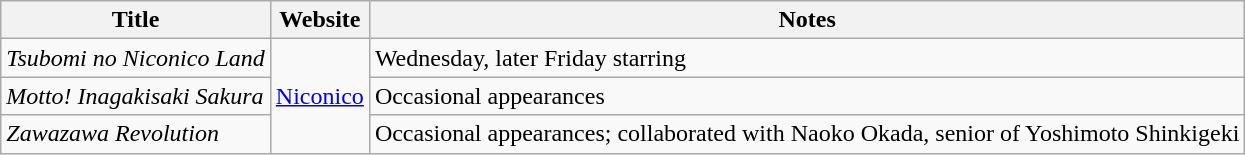<table class="wikitable">
<tr>
<th>Title</th>
<th>Website</th>
<th>Notes</th>
</tr>
<tr>
<td><em>Tsubomi no Niconico Land</em></td>
<td rowspan="3"><a href='#'>Niconico</a></td>
<td>Wednesday, later Friday starring</td>
</tr>
<tr>
<td><em>Motto! Inagakisaki Sakura</em></td>
<td>Occasional appearances</td>
</tr>
<tr>
<td><em>Zawazawa Revolution</em></td>
<td>Occasional appearances; collaborated with Naoko Okada, senior of Yoshimoto Shinkigeki</td>
</tr>
</table>
